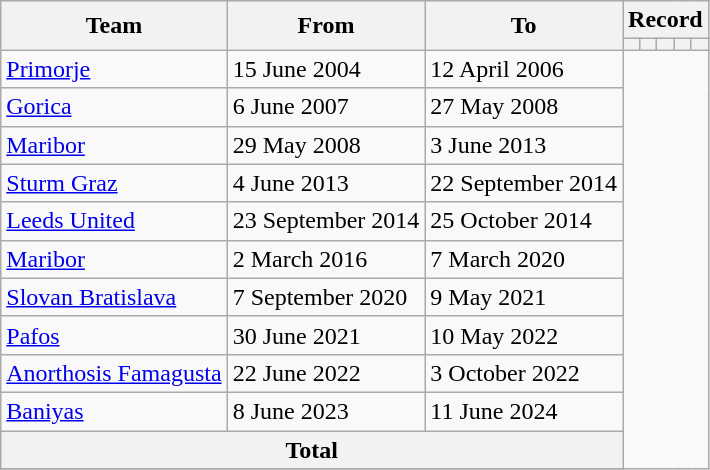<table class="wikitable" style="text-align:center">
<tr>
<th rowspan="2">Team</th>
<th rowspan="2">From</th>
<th rowspan="2">To</th>
<th colspan="5">Record</th>
</tr>
<tr>
<th></th>
<th></th>
<th></th>
<th></th>
<th></th>
</tr>
<tr>
<td align=left><a href='#'>Primorje</a></td>
<td align=left>15 June 2004</td>
<td align=left>12 April 2006<br></td>
</tr>
<tr>
<td align=left><a href='#'>Gorica</a></td>
<td align=left>6 June 2007</td>
<td align=left>27 May 2008<br></td>
</tr>
<tr>
<td align=left><a href='#'>Maribor</a></td>
<td align=left>29 May 2008</td>
<td align=left>3 June 2013<br></td>
</tr>
<tr>
<td align=left><a href='#'>Sturm Graz</a></td>
<td align=left>4 June 2013</td>
<td align=left>22 September 2014<br></td>
</tr>
<tr>
<td align=left><a href='#'>Leeds United</a></td>
<td align=left>23 September 2014</td>
<td align=left>25 October 2014<br></td>
</tr>
<tr>
<td align=left><a href='#'>Maribor</a></td>
<td align=left>2 March 2016</td>
<td align=left>7 March 2020<br></td>
</tr>
<tr>
<td align=left><a href='#'>Slovan Bratislava</a></td>
<td align=left>7 September 2020</td>
<td align=left>9 May 2021<br></td>
</tr>
<tr>
<td align=left><a href='#'>Pafos</a></td>
<td align=left>30 June 2021</td>
<td align=left>10 May 2022<br></td>
</tr>
<tr>
<td align=left><a href='#'>Anorthosis Famagusta</a></td>
<td align=left>22 June 2022</td>
<td align=left>3 October 2022<br></td>
</tr>
<tr>
<td align=left><a href='#'>Baniyas</a></td>
<td align=left>8 June 2023</td>
<td align=left>11 June 2024<br></td>
</tr>
<tr>
<th colspan=3>Total<br></th>
</tr>
<tr>
</tr>
</table>
